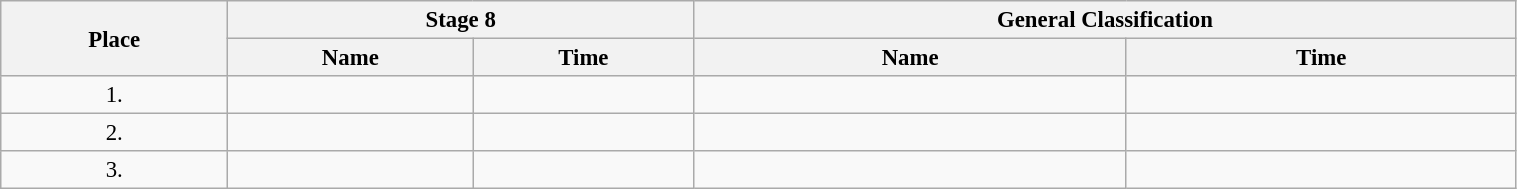<table class=wikitable style="font-size:95%" width="80%">
<tr>
<th rowspan="2">Place</th>
<th colspan="2">Stage 8</th>
<th colspan="2">General Classification</th>
</tr>
<tr>
<th>Name</th>
<th>Time</th>
<th>Name</th>
<th>Time</th>
</tr>
<tr>
<td align="center">1.</td>
<td></td>
<td></td>
<td></td>
<td></td>
</tr>
<tr>
<td align="center">2.</td>
<td></td>
<td></td>
<td></td>
<td></td>
</tr>
<tr>
<td align="center">3.</td>
<td></td>
<td></td>
<td></td>
<td></td>
</tr>
</table>
